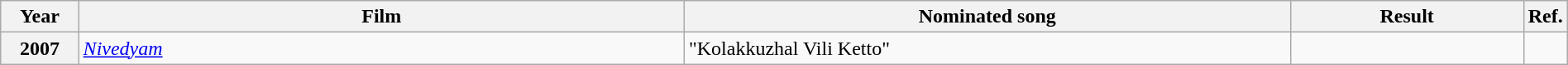<table class="wikitable plainrowheaders" width="100%" textcolor:#000;">
<tr>
<th scope="col" width=5%><strong>Year</strong></th>
<th scope="col" width=39%><strong>Film</strong></th>
<th scope="col" width=39%><strong>Nominated song</strong></th>
<th scope="col" width=15%><strong>Result</strong></th>
<th scope="col" width=2%><strong>Ref.</strong></th>
</tr>
<tr>
<th scope="row">2007</th>
<td><em><a href='#'>Nivedyam</a></em></td>
<td>"Kolakkuzhal Vili Ketto"</td>
<td></td>
<td></td>
</tr>
</table>
